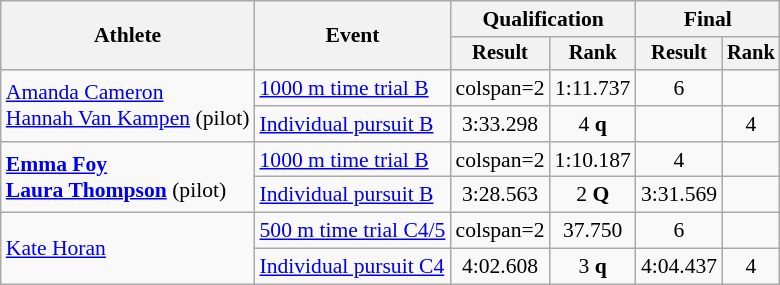<table class="wikitable" style="font-size:90%;text-align:center;">
<tr>
<th rowspan="2">Athlete</th>
<th rowspan="2">Event</th>
<th colspan="2">Qualification</th>
<th colspan="2">Final</th>
</tr>
<tr style="font-size:95%">
<th>Result</th>
<th>Rank</th>
<th>Result</th>
<th>Rank</th>
</tr>
<tr>
<td style="text-align:left;" rowspan=2><a href='#'>Amanda Cameron</a><br><a href='#'>Hannah Van Kampen</a> (pilot)</td>
<td style="text-align:left;"><a href='#'>1000 m time trial B</a></td>
<td>colspan=2 </td>
<td>1:11.737</td>
<td>6</td>
</tr>
<tr>
<td style="text-align:left;"><a href='#'>Individual pursuit B</a></td>
<td>3:33.298</td>
<td>4 <strong>q</strong></td>
<td></td>
<td>4</td>
</tr>
<tr>
<td style="text-align:left;" rowspan=2><strong><a href='#'>Emma Foy</a></strong><br><strong><a href='#'>Laura Thompson</a></strong> (pilot)</td>
<td style="text-align:left;"><a href='#'>1000 m time trial B</a></td>
<td>colspan=2 </td>
<td>1:10.187</td>
<td>4</td>
</tr>
<tr>
<td style="text-align:left;"><a href='#'>Individual pursuit B</a></td>
<td>3:28.563</td>
<td>2 <strong>Q</strong></td>
<td>3:31.569</td>
<td></td>
</tr>
<tr>
<td style="text-align:left;" rowspan=2><a href='#'>Kate Horan</a></td>
<td style="text-align:left;"><a href='#'>500 m time trial C4/5</a></td>
<td>colspan=2 </td>
<td>37.750</td>
<td>6</td>
</tr>
<tr>
<td style="text-align:left;"><a href='#'>Individual pursuit C4</a></td>
<td>4:02.608</td>
<td>3 <strong>q</strong></td>
<td>4:04.437</td>
<td>4</td>
</tr>
</table>
